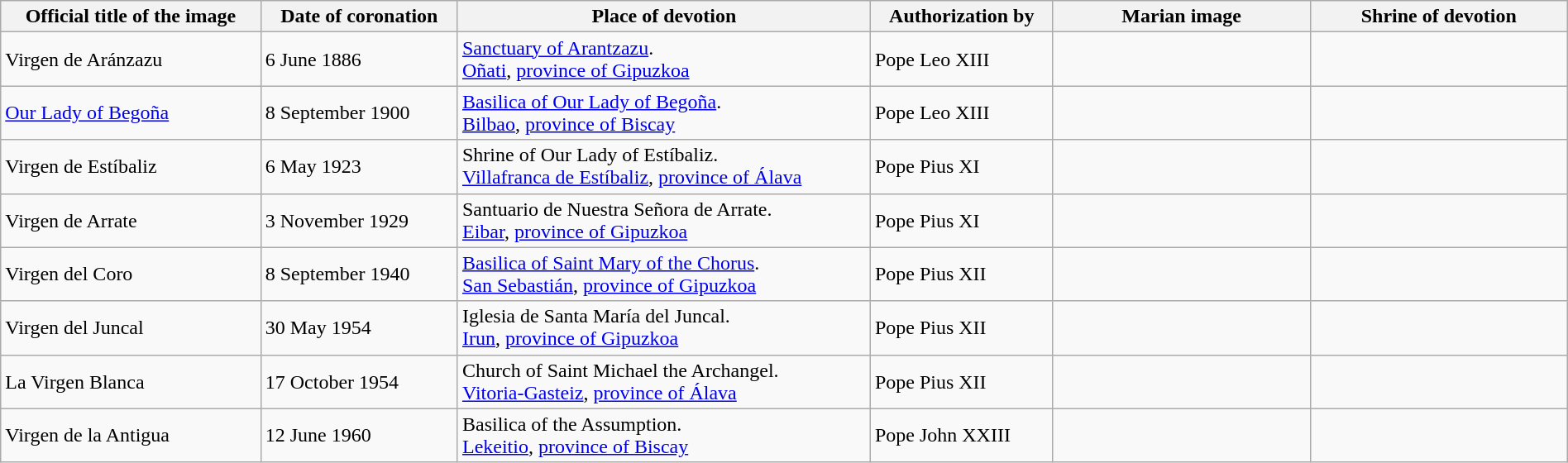<table class="wikitable sortable" width="100%">
<tr>
<th>Official title of the image</th>
<th data-sort-type="date">Date of coronation</th>
<th>Place of devotion</th>
<th>Authorization by</th>
<th width=200px class=unsortable>Marian image</th>
<th width=200px class=unsortable>Shrine of devotion</th>
</tr>
<tr>
<td>Virgen de Aránzazu</td>
<td>6 June 1886</td>
<td><a href='#'>Sanctuary of Arantzazu</a>.<br><a href='#'>Oñati</a>, <a href='#'>province of Gipuzkoa</a></td>
<td>Pope Leo XIII</td>
<td></td>
<td></td>
</tr>
<tr>
<td><a href='#'>Our Lady of Begoña</a></td>
<td>8 September 1900</td>
<td><a href='#'>Basilica of Our Lady of Begoña</a>.<br><a href='#'>Bilbao</a>, <a href='#'>province of Biscay</a></td>
<td>Pope Leo XIII</td>
<td></td>
<td></td>
</tr>
<tr>
<td>Virgen de Estíbaliz</td>
<td>6 May 1923</td>
<td>Shrine of Our Lady of Estíbaliz.<br><a href='#'>Villafranca de Estíbaliz</a>, <a href='#'>province of Álava</a></td>
<td>Pope Pius XI</td>
<td></td>
<td></td>
</tr>
<tr>
<td>Virgen de Arrate</td>
<td>3 November 1929</td>
<td>Santuario de Nuestra Señora de Arrate.<br><a href='#'>Eibar</a>, <a href='#'>province of Gipuzkoa</a></td>
<td>Pope Pius XI</td>
<td></td>
<td></td>
</tr>
<tr>
<td>Virgen del Coro</td>
<td>8 September 1940</td>
<td><a href='#'>Basilica of Saint Mary of the Chorus</a>.<br><a href='#'>San Sebastián</a>, <a href='#'>province of Gipuzkoa</a></td>
<td>Pope Pius XII</td>
<td></td>
<td></td>
</tr>
<tr>
<td>Virgen del Juncal</td>
<td>30 May 1954</td>
<td>Iglesia de Santa María del Juncal.<br><a href='#'>Irun</a>, <a href='#'>province of Gipuzkoa</a></td>
<td>Pope Pius XII</td>
<td></td>
<td></td>
</tr>
<tr>
<td>La Virgen Blanca</td>
<td>17 October 1954</td>
<td>Church of Saint Michael the Archangel.<br><a href='#'>Vitoria-Gasteiz</a>, <a href='#'>province of Álava</a></td>
<td>Pope Pius XII</td>
<td></td>
<td></td>
</tr>
<tr>
<td>Virgen de la Antigua</td>
<td>12 June 1960</td>
<td>Basilica of the Assumption.<br><a href='#'>Lekeitio</a>, <a href='#'>province of Biscay</a></td>
<td>Pope John XXIII</td>
<td></td>
<td></td>
</tr>
</table>
